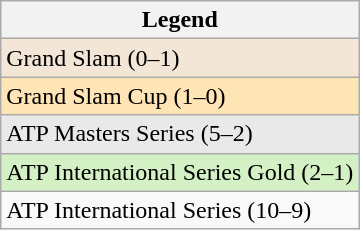<table class="wikitable">
<tr>
<th>Legend</th>
</tr>
<tr bgcolor="f3e6d7">
<td>Grand Slam (0–1)</td>
</tr>
<tr bgcolor="moccasin">
<td>Grand Slam Cup (1–0)</td>
</tr>
<tr bgcolor="e9e9e9">
<td>ATP Masters Series (5–2)</td>
</tr>
<tr bgcolor="d4f1c5">
<td>ATP International Series Gold (2–1)</td>
</tr>
<tr>
<td>ATP International Series (10–9)</td>
</tr>
</table>
